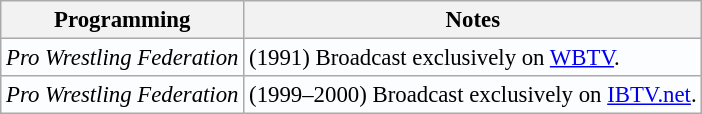<table class="wikitable" style="background:#fcfdff; font-size:95%;">
<tr>
<th>Programming</th>
<th>Notes</th>
</tr>
<tr>
<td><em>Pro Wrestling Federation</em></td>
<td>(1991) Broadcast exclusively on <a href='#'>WBTV</a>.</td>
</tr>
<tr>
<td><em>Pro Wrestling Federation</em></td>
<td>(1999–2000) Broadcast exclusively on <a href='#'>IBTV.net</a>.</td>
</tr>
</table>
